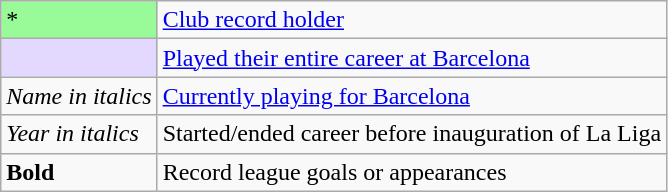<table class="wikitable">
<tr>
<td style="background:#98fb98;">*</td>
<td><a href='#'>Club record holder</a></td>
</tr>
<tr>
<td style="background:#e3d9ff;"></td>
<td><a href='#'>Played their entire career at Barcelona</a></td>
</tr>
<tr>
<td><em>Name in italics</em></td>
<td><a href='#'>Currently playing for Barcelona</a></td>
</tr>
<tr>
<td><em>Year in italics</em></td>
<td>Started/ended career before inauguration of La Liga</td>
</tr>
<tr>
<td><strong>Bold</strong></td>
<td>Record league goals or appearances</td>
</tr>
</table>
